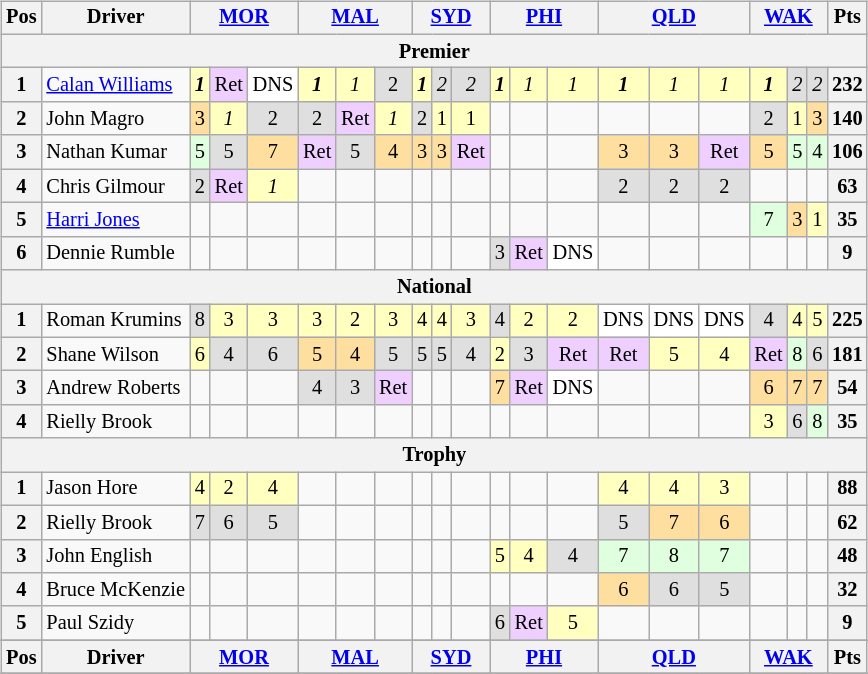<table>
<tr>
<td></td>
<td valign="top"><br><table class="wikitable" style="font-size: 85%; text-align:center">
<tr valign="top">
<th valign="middle">Pos</th>
<th valign="middle">Driver</th>
<th colspan=3><a href='#'>MOR</a></th>
<th colspan=3><a href='#'>MAL</a></th>
<th colspan=3><a href='#'>SYD</a></th>
<th colspan=3><a href='#'>PHI</a></th>
<th colspan=3><a href='#'>QLD</a></th>
<th colspan=3><a href='#'>WAK</a></th>
<th valign="middle">Pts</th>
</tr>
<tr>
<th colspan=24><strong>Premier</strong></th>
</tr>
<tr>
<th>1</th>
<td align=left> <a href='#'>Calan Williams</a></td>
<td style="background:#ffffbf;"><strong><em>1</em></strong></td>
<td style="background:#efcfff;">Ret</td>
<td style="background:#ffffff;">DNS</td>
<td style="background:#ffffbf;"><strong><em>1</em></strong></td>
<td style="background:#ffffbf;"><em>1</em></td>
<td style="background:#dfdfdf;">2</td>
<td style="background:#ffffbf;"><strong><em>1</em></strong></td>
<td style="background:#dfdfdf;"><em>2</em></td>
<td style="background:#dfdfdf;"><em>2</em></td>
<td style="background:#ffffbf;"><strong><em>1</em></strong></td>
<td style="background:#ffffbf;"><em>1</em></td>
<td style="background:#ffffbf;"><em>1</em></td>
<td style="background:#ffffbf;"><strong><em>1</em></strong></td>
<td style="background:#ffffbf;"><em>1</em></td>
<td style="background:#ffffbf;"><em>1</em></td>
<td style="background:#ffffbf;"><strong><em>1</em></strong></td>
<td style="background:#dfdfdf;"><em>2</em></td>
<td style="background:#dfdfdf;"><em>2</em></td>
<th>232</th>
</tr>
<tr>
<th>2</th>
<td align=left> John Magro</td>
<td style="background:#ffdf9f;">3</td>
<td style="background:#ffffbf;"><em>1</em></td>
<td style="background:#dfdfdf;">2</td>
<td style="background:#dfdfdf;">2</td>
<td style="background:#efcfff;">Ret</td>
<td style="background:#ffffbf;"><em>1</em></td>
<td style="background:#dfdfdf;">2</td>
<td style="background:#ffffbf;">1</td>
<td style="background:#ffffbf;">1</td>
<td></td>
<td></td>
<td></td>
<td></td>
<td></td>
<td></td>
<td style="background:#dfdfdf;">2</td>
<td style="background:#ffffbf;">1</td>
<td style="background:#ffdf9f;">3</td>
<th>140</th>
</tr>
<tr>
<th>3</th>
<td align=left> Nathan Kumar</td>
<td style="background:#dfffdf;">5</td>
<td style="background:#dfdfdf;">5</td>
<td style="background:#ffdf9f;">7</td>
<td style="background:#efcfff;">Ret</td>
<td style="background:#dfdfdf;">5</td>
<td style="background:#ffdf9f;">4</td>
<td style="background:#ffdf9f;">3</td>
<td style="background:#ffdf9f;">3</td>
<td style="background:#efcfff;">Ret</td>
<td></td>
<td></td>
<td></td>
<td style="background:#ffdf9f;">3</td>
<td style="background:#ffdf9f;">3</td>
<td style="background:#efcfff;">Ret</td>
<td style="background:#ffdf9f;">5</td>
<td style="background:#dfffdf;">5</td>
<td style="background:#dfffdf;">4</td>
<th>106</th>
</tr>
<tr>
<th>4</th>
<td align=left> Chris Gilmour</td>
<td style="background:#dfdfdf;">2</td>
<td style="background:#efcfff;">Ret</td>
<td style="background:#ffffbf;"><em>1</em></td>
<td></td>
<td></td>
<td></td>
<td></td>
<td></td>
<td></td>
<td></td>
<td></td>
<td></td>
<td style="background:#dfdfdf;">2</td>
<td style="background:#dfdfdf;">2</td>
<td style="background:#dfdfdf;">2</td>
<td></td>
<td></td>
<td></td>
<th>63</th>
</tr>
<tr>
<th>5</th>
<td align=left> <a href='#'>Harri Jones</a></td>
<td></td>
<td></td>
<td></td>
<td></td>
<td></td>
<td></td>
<td></td>
<td></td>
<td></td>
<td></td>
<td></td>
<td></td>
<td></td>
<td></td>
<td></td>
<td style="background:#dfffdf;">7</td>
<td style="background:#ffdf9f;">3</td>
<td style="background:#ffffbf;">1</td>
<th>35</th>
</tr>
<tr>
<th>6</th>
<td align=left> Dennie Rumble</td>
<td></td>
<td></td>
<td></td>
<td></td>
<td></td>
<td></td>
<td></td>
<td></td>
<td></td>
<td style="background:#dfdfdf;">3</td>
<td style="background:#efcfff;">Ret</td>
<td style="background:#ffffff;">DNS</td>
<td></td>
<td></td>
<td></td>
<td></td>
<td></td>
<td></td>
<th>9</th>
</tr>
<tr>
<th colspan=24><strong>National</strong></th>
</tr>
<tr>
<th>1</th>
<td align=left> Roman Krumins</td>
<td style="background:#dfdfdf;">8</td>
<td style="background:#ffffbf;">3</td>
<td style="background:#ffffbf;">3</td>
<td style="background:#ffffbf;">3</td>
<td style="background:#ffffbf;">2</td>
<td style="background:#ffffbf;">3</td>
<td style="background:#ffffbf;">4</td>
<td style="background:#ffffbf;">4</td>
<td style="background:#ffffbf;">3</td>
<td style="background:#dfdfdf;">4</td>
<td style="background:#ffffbf;">2</td>
<td style="background:#ffffbf;">2</td>
<td style="background:#ffffff;">DNS</td>
<td style="background:#ffffff;">DNS</td>
<td style="background:#ffffff;">DNS</td>
<td style="background:#dfdfdf;">4</td>
<td style="background:#ffffbf;">4</td>
<td style="background:#ffffbf;">5</td>
<th>225</th>
</tr>
<tr>
<th>2</th>
<td align=left> Shane Wilson</td>
<td style="background:#ffffbf;">6</td>
<td style="background:#dfdfdf;">4</td>
<td style="background:#dfdfdf;">6</td>
<td style="background:#ffdf9f;">5</td>
<td style="background:#ffdf9f;">4</td>
<td style="background:#dfdfdf;">5</td>
<td style="background:#dfdfdf;">5</td>
<td style="background:#dfdfdf;">5</td>
<td style="background:#dfdfdf;">4</td>
<td style="background:#ffffbf;">2</td>
<td style="background:#dfdfdf;">3</td>
<td style="background:#efcfff;">Ret</td>
<td style="background:#efcfff;">Ret</td>
<td style="background:#ffffbf;">5</td>
<td style="background:#ffffbf;">4</td>
<td style="background:#efcfff;">Ret</td>
<td style="background:#dfffdf;">8</td>
<td style="background:#dfdfdf;">6</td>
<th>181</th>
</tr>
<tr>
<th>3</th>
<td align=left> Andrew Roberts</td>
<td></td>
<td></td>
<td></td>
<td style="background:#dfdfdf;">4</td>
<td style="background:#dfdfdf;">3</td>
<td style="background:#efcfff;">Ret</td>
<td></td>
<td></td>
<td></td>
<td style="background:#ffdf9f;">7</td>
<td style="background:#efcfff;">Ret</td>
<td style="background:#ffffff;">DNS</td>
<td></td>
<td></td>
<td></td>
<td style="background:#ffdf9f;">6</td>
<td style="background:#ffdf9f;">7</td>
<td style="background:#ffdf9f;">7</td>
<th>54</th>
</tr>
<tr>
<th>4</th>
<td align=left> Rielly Brook</td>
<td></td>
<td></td>
<td></td>
<td></td>
<td></td>
<td></td>
<td></td>
<td></td>
<td></td>
<td></td>
<td></td>
<td></td>
<td></td>
<td></td>
<td></td>
<td style="background:#ffffbf;">3</td>
<td style="background:#dfdfdf;">6</td>
<td style="background:#dfffdf;">8</td>
<th>35</th>
</tr>
<tr>
<th colspan=24><strong>Trophy</strong></th>
</tr>
<tr>
<th>1</th>
<td align=left> Jason Hore</td>
<td style="background:#ffffbf;">4</td>
<td style="background:#ffffbf;">2</td>
<td style="background:#ffffbf;">4</td>
<td></td>
<td></td>
<td></td>
<td></td>
<td></td>
<td></td>
<td></td>
<td></td>
<td></td>
<td style="background:#ffffbf;">4</td>
<td style="background:#ffffbf;">4</td>
<td style="background:#ffffbf;">3</td>
<td></td>
<td></td>
<td></td>
<th>88</th>
</tr>
<tr>
<th>2</th>
<td align=left> Rielly Brook</td>
<td style="background:#dfdfdf;">7</td>
<td style="background:#dfdfdf;">6</td>
<td style="background:#dfdfdf;">5</td>
<td></td>
<td></td>
<td></td>
<td></td>
<td></td>
<td></td>
<td></td>
<td></td>
<td></td>
<td style="background:#dfdfdf;">5</td>
<td style="background:#ffdf9f;">7</td>
<td style="background:#ffdf9f;">6</td>
<td></td>
<td></td>
<td></td>
<th>62</th>
</tr>
<tr>
<th>3</th>
<td align=left> John English</td>
<td></td>
<td></td>
<td></td>
<td></td>
<td></td>
<td></td>
<td></td>
<td></td>
<td></td>
<td style="background:#ffffbf;">5</td>
<td style="background:#ffffbf;">4</td>
<td style="background:#dfdfdf;">4</td>
<td style="background:#dfffdf;">7</td>
<td style="background:#dfffdf;">8</td>
<td style="background:#dfffdf;">7</td>
<td></td>
<td></td>
<td></td>
<th>48</th>
</tr>
<tr>
<th>4</th>
<td align=left> Bruce McKenzie</td>
<td></td>
<td></td>
<td></td>
<td></td>
<td></td>
<td></td>
<td></td>
<td></td>
<td></td>
<td></td>
<td></td>
<td></td>
<td style="background:#ffdf9f;">6</td>
<td style="background:#dfdfdf;">6</td>
<td style="background:#dfdfdf;">5</td>
<td></td>
<td></td>
<td></td>
<th>32</th>
</tr>
<tr>
<th>5</th>
<td align=left> Paul Szidy</td>
<td></td>
<td></td>
<td></td>
<td></td>
<td></td>
<td></td>
<td></td>
<td></td>
<td></td>
<td style="background:#dfdfdf;">6</td>
<td style="background:#efcfff;">Ret</td>
<td style="background:#ffffbf;">5</td>
<td></td>
<td></td>
<td></td>
<td></td>
<td></td>
<td></td>
<th>9</th>
</tr>
<tr>
</tr>
<tr valign="top">
<th valign="middle">Pos</th>
<th valign="middle">Driver</th>
<th colspan=3><a href='#'>MOR</a></th>
<th colspan=3><a href='#'>MAL</a></th>
<th colspan=3><a href='#'>SYD</a></th>
<th colspan=3><a href='#'>PHI</a></th>
<th colspan=3><a href='#'>QLD</a></th>
<th colspan=3><a href='#'>WAK</a></th>
<th valign="middle">Pts</th>
</tr>
<tr>
</tr>
</table>
</td>
<td valign="top"><br></td>
</tr>
</table>
